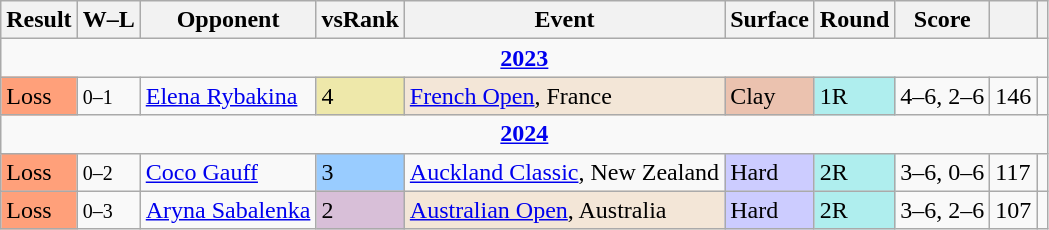<table class="wikitable sortable">
<tr>
<th>Result</th>
<th class=unsortable>W–L</th>
<th>Opponent</th>
<th>vsRank</th>
<th>Event</th>
<th>Surface</th>
<th>Round</th>
<th class=unsortable>Score</th>
<th></th>
<th></th>
</tr>
<tr>
<td colspan="10" style="text-align:center"><strong><a href='#'>2023</a></strong></td>
</tr>
<tr>
<td bgcolor="ffa07a">Loss</td>
<td><small>0–1</small></td>
<td> <a href='#'>Elena Rybakina</a></td>
<td bgcolor="eee8aa">4</td>
<td bgcolor="f3e6d7"><a href='#'>French Open</a>, France</td>
<td bgcolor="#ebc2af">Clay</td>
<td bgcolor="afeeee">1R</td>
<td>4–6, 2–6</td>
<td>146</td>
<td></td>
</tr>
<tr>
<td colspan=10 style=text-align:center><strong><a href='#'>2024</a></strong></td>
</tr>
<tr>
<td bgcolor=ffa07a>Loss</td>
<td><small>0–2</small></td>
<td> <a href='#'>Coco Gauff</a></td>
<td bgcolor=99ccff>3</td>
<td><a href='#'>Auckland Classic</a>, New Zealand</td>
<td bgcolor=ccccff>Hard</td>
<td bgcolor=afeeee>2R</td>
<td>3–6, 0–6</td>
<td>117</td>
<td></td>
</tr>
<tr>
<td bgcolor=ffa07a>Loss</td>
<td><small>0–3</small></td>
<td> <a href='#'>Aryna Sabalenka</a></td>
<td bgcolor=thistle>2</td>
<td bgcolor=f3e6d7><a href='#'>Australian Open</a>, Australia</td>
<td bgcolor=ccccff>Hard</td>
<td bgcolor=afeeee>2R</td>
<td>3–6, 2–6</td>
<td>107</td>
<td></td>
</tr>
</table>
